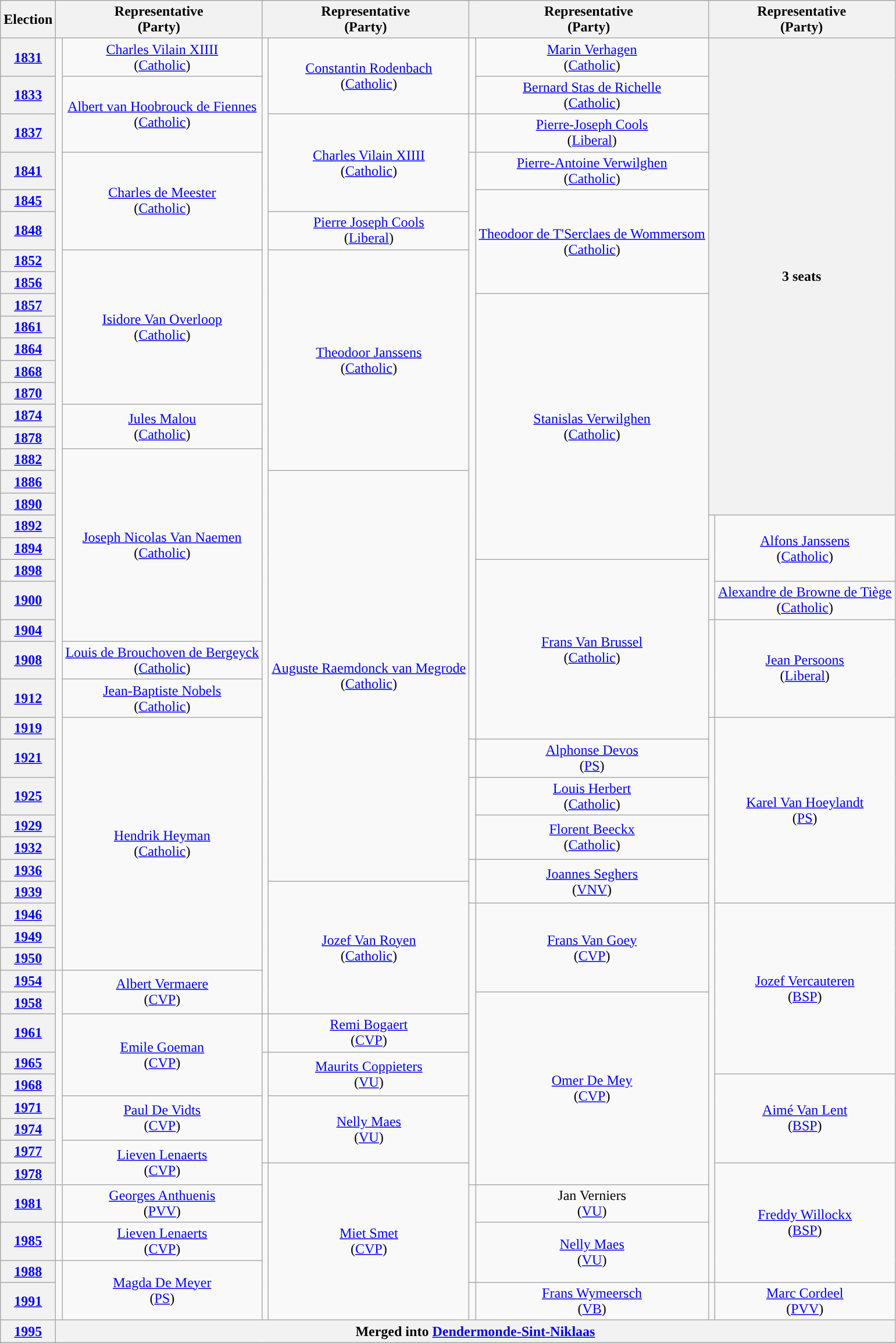<table class="wikitable" style="text-align:center">
<tr>
<th>Election</th>
<th colspan=2>Representative<br>(Party)</th>
<th colspan=2>Representative<br>(Party)</th>
<th colspan=2>Representative<br>(Party)</th>
<th colspan=2>Representative<br>(Party)</th>
</tr>
<tr>
<th><a href='#'>1831</a></th>
<td rowspan=35; style="background-color: "></td>
<td rowspan=1><a href='#'>Charles Vilain XIIII</a><br>(<a href='#'>Catholic</a>)</td>
<td rowspan=37; style="background-color: "></td>
<td rowspan=2><a href='#'>Constantin Rodenbach</a><br>(<a href='#'>Catholic</a>)</td>
<td rowspan=2; style="background-color: "></td>
<td rowspan=1><a href='#'>Marin Verhagen</a><br>(<a href='#'>Catholic</a>)</td>
<th colspan=2; rowspan=18>3 seats</th>
</tr>
<tr>
<th><a href='#'>1833</a></th>
<td rowspan=2><a href='#'>Albert van Hoobrouck de Fiennes</a><br>(<a href='#'>Catholic</a>)</td>
<td rowspan=1><a href='#'>Bernard Stas de Richelle</a><br>(<a href='#'>Catholic</a>)</td>
</tr>
<tr>
<th><a href='#'>1837</a></th>
<td rowspan=3><a href='#'>Charles Vilain XIIII</a><br>(<a href='#'>Catholic</a>)</td>
<td rowspan=1; style="background-color: "></td>
<td rowspan=1><a href='#'>Pierre-Joseph Cools</a><br>(<a href='#'>Liberal</a>)</td>
</tr>
<tr>
<th><a href='#'>1841</a></th>
<td rowspan=3><a href='#'>Charles de Meester</a><br>(<a href='#'>Catholic</a>)</td>
<td rowspan=23; style="background-color: "></td>
<td rowspan=1><a href='#'>Pierre-Antoine Verwilghen</a><br>(<a href='#'>Catholic</a>)</td>
</tr>
<tr>
<th><a href='#'>1845</a></th>
<td rowspan=4><a href='#'>Theodoor de T'Serclaes de Wommersom</a><br>(<a href='#'>Catholic</a>)</td>
</tr>
<tr>
<th><a href='#'>1848</a></th>
<td rowspan=1><a href='#'>Pierre Joseph Cools</a><br>(<a href='#'>Liberal</a>)</td>
</tr>
<tr>
<th><a href='#'>1852</a></th>
<td rowspan=7><a href='#'>Isidore Van Overloop</a><br>(<a href='#'>Catholic</a>)</td>
<td rowspan=10><a href='#'>Theodoor Janssens</a><br>(<a href='#'>Catholic</a>)</td>
</tr>
<tr>
<th><a href='#'>1856</a></th>
</tr>
<tr>
<th><a href='#'>1857</a></th>
<td rowspan=12><a href='#'>Stanislas Verwilghen</a><br>(<a href='#'>Catholic</a>)</td>
</tr>
<tr>
<th><a href='#'>1861</a></th>
</tr>
<tr>
<th><a href='#'>1864</a></th>
</tr>
<tr>
<th><a href='#'>1868</a></th>
</tr>
<tr>
<th><a href='#'>1870</a></th>
</tr>
<tr>
<th><a href='#'>1874</a></th>
<td rowspan=2><a href='#'>Jules Malou</a><br>(<a href='#'>Catholic</a>)</td>
</tr>
<tr>
<th><a href='#'>1878</a></th>
</tr>
<tr>
<th><a href='#'>1882</a></th>
<td rowspan=8><a href='#'>Joseph Nicolas Van Naemen</a><br>(<a href='#'>Catholic</a>)</td>
</tr>
<tr>
<th><a href='#'>1886</a></th>
<td rowspan=15><a href='#'>Auguste Raemdonck van Megrode</a><br>(<a href='#'>Catholic</a>)</td>
</tr>
<tr>
<th><a href='#'>1890</a></th>
</tr>
<tr>
<th><a href='#'>1892</a></th>
<td rowspan=4; style="background-color: "></td>
<td rowspan=3><a href='#'>Alfons Janssens</a><br>(<a href='#'>Catholic</a>)</td>
</tr>
<tr>
<th><a href='#'>1894</a></th>
</tr>
<tr>
<th><a href='#'>1898</a></th>
<td rowspan=6><a href='#'>Frans Van Brussel</a><br>(<a href='#'>Catholic</a>)</td>
</tr>
<tr>
<th><a href='#'>1900</a></th>
<td rowspan=1><a href='#'>Alexandre de Browne de Tiège</a><br>(<a href='#'>Catholic</a>)</td>
</tr>
<tr>
<th><a href='#'>1904</a></th>
<td rowspan=3; style="background-color: "></td>
<td rowspan=3><a href='#'>Jean Persoons</a><br>(<a href='#'>Liberal</a>)</td>
</tr>
<tr>
<th><a href='#'>1908</a></th>
<td rowspan=1><a href='#'>Louis de Brouchoven de Bergeyck</a><br>(<a href='#'>Catholic</a>)</td>
</tr>
<tr>
<th><a href='#'>1912</a></th>
<td rowspan=1><a href='#'>Jean-Baptiste Nobels</a><br>(<a href='#'>Catholic</a>)</td>
</tr>
<tr>
<th><a href='#'>1919</a></th>
<td rowspan=10><a href='#'>Hendrik Heyman</a><br>(<a href='#'>Catholic</a>)</td>
<td rowspan=22; style="background-color: "></td>
<td rowspan=7><a href='#'>Karel Van Hoeylandt</a><br>(<a href='#'>PS</a>)</td>
</tr>
<tr>
<th><a href='#'>1921</a></th>
<td rowspan=1; style="background-color: "></td>
<td rowspan=1><a href='#'>Alphonse Devos</a><br>(<a href='#'>PS</a>)</td>
</tr>
<tr>
<th><a href='#'>1925</a></th>
<td rowspan=3; style="background-color: "></td>
<td rowspan=1><a href='#'>Louis Herbert</a><br>(<a href='#'>Catholic</a>)</td>
</tr>
<tr>
<th><a href='#'>1929</a></th>
<td rowspan=2><a href='#'>Florent Beeckx</a><br>(<a href='#'>Catholic</a>)</td>
</tr>
<tr>
<th><a href='#'>1932</a></th>
</tr>
<tr>
<th><a href='#'>1936</a></th>
<td rowspan=2; style="background-color: "></td>
<td rowspan=2><a href='#'>Joannes Seghers</a><br>(<a href='#'>VNV</a>)</td>
</tr>
<tr>
<th><a href='#'>1939</a></th>
<td rowspan=6><a href='#'>Jozef Van Royen</a><br>(<a href='#'>Catholic</a>)</td>
</tr>
<tr>
<th><a href='#'>1946</a></th>
<td rowspan=12; style="background-color: "></td>
<td rowspan=4><a href='#'>Frans Van Goey</a><br>(<a href='#'>CVP</a>)</td>
<td rowspan=7><a href='#'>Jozef Vercauteren</a><br>(<a href='#'>BSP</a>)</td>
</tr>
<tr>
<th><a href='#'>1949</a></th>
</tr>
<tr>
<th><a href='#'>1950</a></th>
</tr>
<tr>
<th><a href='#'>1954</a></th>
<td rowspan=9; style="background-color: "></td>
<td rowspan=2><a href='#'>Albert Vermaere</a><br>(<a href='#'>CVP</a>)</td>
</tr>
<tr>
<th><a href='#'>1958</a></th>
<td rowspan=8><a href='#'>Omer De Mey</a><br>(<a href='#'>CVP</a>)</td>
</tr>
<tr>
<th><a href='#'>1961</a></th>
<td rowspan=3><a href='#'>Emile Goeman</a><br>(<a href='#'>CVP</a>)</td>
<td rowspan=1; style="background-color: "></td>
<td rowspan=1><a href='#'>Remi Bogaert</a><br>(<a href='#'>CVP</a>)</td>
</tr>
<tr>
<th><a href='#'>1965</a></th>
<td rowspan=5; style="background-color: "></td>
<td rowspan=2><a href='#'>Maurits Coppieters</a><br>(<a href='#'>VU</a>)</td>
</tr>
<tr>
<th><a href='#'>1968</a></th>
<td rowspan=4><a href='#'>Aimé Van Lent</a><br>(<a href='#'>BSP</a>)</td>
</tr>
<tr>
<th><a href='#'>1971</a></th>
<td rowspan=2><a href='#'>Paul De Vidts</a><br>(<a href='#'>CVP</a>)</td>
<td rowspan=3><a href='#'>Nelly Maes</a><br>(<a href='#'>VU</a>)</td>
</tr>
<tr>
<th><a href='#'>1974</a></th>
</tr>
<tr>
<th><a href='#'>1977</a></th>
<td rowspan=2><a href='#'>Lieven Lenaerts</a><br>(<a href='#'>CVP</a>)</td>
</tr>
<tr>
<th><a href='#'>1978</a></th>
<td rowspan=5; style="background-color: "></td>
<td rowspan=5><a href='#'>Miet Smet</a><br>(<a href='#'>CVP</a>)</td>
<td rowspan=4><a href='#'>Freddy Willockx</a><br>(<a href='#'>BSP</a>)</td>
</tr>
<tr>
<th><a href='#'>1981</a></th>
<td rowspan=1; style="background-color: "></td>
<td rowspan=1><a href='#'>Georges Anthuenis</a><br>(<a href='#'>PVV</a>)</td>
<td rowspan=3; style="background-color: "></td>
<td>Jan Verniers<br>(<a href='#'>VU</a>)</td>
</tr>
<tr>
<th><a href='#'>1985</a></th>
<td rowspan=1; style="background-color: "></td>
<td rowspan=1><a href='#'>Lieven Lenaerts</a><br>(<a href='#'>CVP</a>)</td>
<td rowspan=2><a href='#'>Nelly Maes</a><br>(<a href='#'>VU</a>)</td>
</tr>
<tr>
<th><a href='#'>1988</a></th>
<td rowspan=2; style="background-color: "></td>
<td rowspan=2><a href='#'>Magda De Meyer</a><br>(<a href='#'>PS</a>)</td>
</tr>
<tr>
<th><a href='#'>1991</a></th>
<td rowspan=1; style="background-color: "></td>
<td rowspan=1><a href='#'>Frans Wymeersch</a><br>(<a href='#'>VB</a>)</td>
<td rowspan=1; style="background-color: "></td>
<td rowspan=1><a href='#'>Marc Cordeel</a><br>(<a href='#'>PVV</a>)</td>
</tr>
<tr>
<th><a href='#'>1995</a></th>
<th colspan=8>Merged into <a href='#'>Dendermonde-Sint-Niklaas</a></th>
</tr>
</table>
